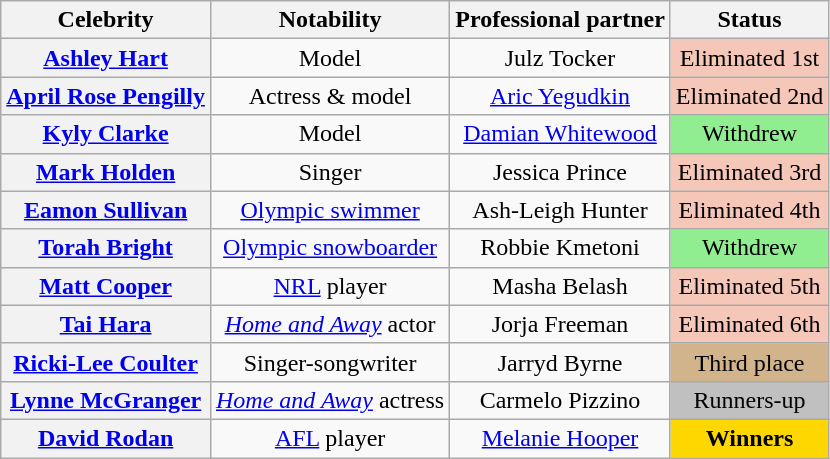<table class="wikitable sortable" style="text-align:center;">
<tr>
<th scope="col">Celebrity</th>
<th scope="col" class="unsortable">Notability</th>
<th scope="col">Professional partner</th>
<th scope="col">Status</th>
</tr>
<tr>
<th scope="row"><a href='#'>Ashley Hart</a></th>
<td>Model</td>
<td>Julz Tocker</td>
<td bgcolor="f4c7b8">Eliminated 1st<br></td>
</tr>
<tr>
<th scope="row"><a href='#'>April Rose Pengilly</a></th>
<td>Actress & model</td>
<td><a href='#'>Aric Yegudkin</a></td>
<td bgcolor="f4c7b8">Eliminated 2nd<br></td>
</tr>
<tr>
<th scope="row"><a href='#'>Kyly Clarke</a></th>
<td>Model</td>
<td><a href='#'>Damian Whitewood</a></td>
<td bgcolor="lightgreen">Withdrew<br></td>
</tr>
<tr>
<th scope="row"><a href='#'>Mark Holden</a></th>
<td>Singer</td>
<td>Jessica Prince</td>
<td bgcolor="f4c7b8">Eliminated 3rd<br></td>
</tr>
<tr>
<th scope="row"><a href='#'>Eamon Sullivan</a></th>
<td><a href='#'>Olympic swimmer</a></td>
<td>Ash-Leigh Hunter<br></td>
<td bgcolor="f4c7b8">Eliminated 4th<br></td>
</tr>
<tr>
<th scope="row"><a href='#'>Torah Bright</a></th>
<td><a href='#'>Olympic snowboarder</a></td>
<td>Robbie Kmetoni<br></td>
<td bgcolor="lightgreen">Withdrew<br></td>
</tr>
<tr>
<th scope="row"><a href='#'>Matt Cooper</a></th>
<td><a href='#'>NRL</a> player</td>
<td>Masha Belash<br></td>
<td bgcolor="f4c7b8">Eliminated 5th<br></td>
</tr>
<tr>
<th scope="row"><a href='#'>Tai Hara</a></th>
<td><em><a href='#'>Home and Away</a></em> actor</td>
<td>Jorja Freeman<br></td>
<td bgcolor="f4c7b8">Eliminated 6th<br></td>
</tr>
<tr>
<th scope="row"><a href='#'>Ricki-Lee Coulter</a></th>
<td>Singer-songwriter</td>
<td>Jarryd Byrne<br></td>
<td bgcolor="tan">Third place<br></td>
</tr>
<tr>
<th scope="row"><a href='#'>Lynne McGranger</a></th>
<td><em><a href='#'>Home and Away</a></em> actress</td>
<td>Carmelo Pizzino<br></td>
<td bgcolor="silver">Runners-up<br></td>
</tr>
<tr>
<th scope="row"><a href='#'>David Rodan</a></th>
<td><a href='#'>AFL</a> player</td>
<td><a href='#'>Melanie Hooper</a><br></td>
<td bgcolor="gold"><strong>Winners</strong><br></td>
</tr>
</table>
